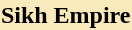<table class="toccolours" style="float:right; margin:0 0 1em 1em;">
<tr>
<th style="background:#f8eaba; text-align:center;">Sikh Empire</th>
</tr>
<tr>
<td><br></td>
</tr>
<tr>
</tr>
</table>
